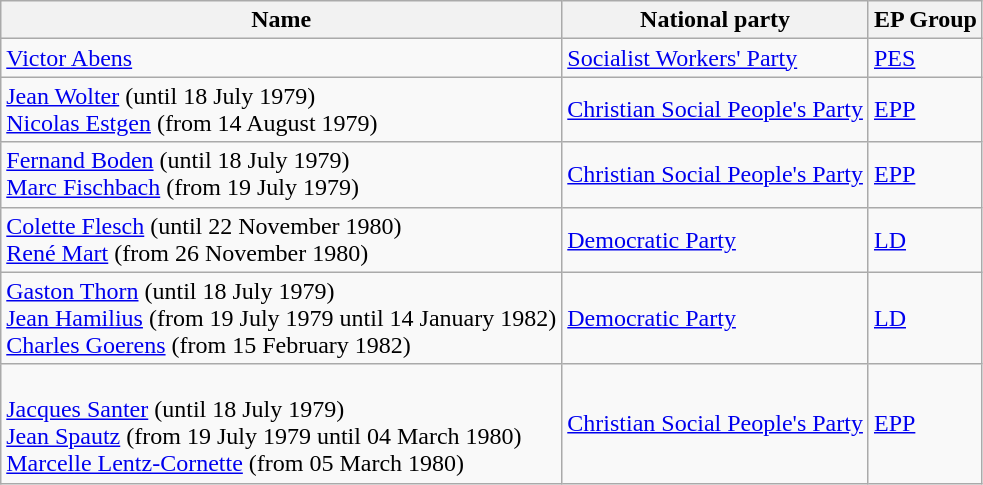<table class="sortable wikitable">
<tr>
<th>Name</th>
<th>National party</th>
<th>EP Group</th>
</tr>
<tr>
<td><a href='#'>Victor Abens</a></td>
<td> <a href='#'>Socialist Workers' Party</a></td>
<td> <a href='#'>PES</a></td>
</tr>
<tr>
<td><a href='#'>Jean Wolter</a> (until 18 July 1979)<br><a href='#'>Nicolas Estgen</a> (from 14 August 1979)</td>
<td> <a href='#'>Christian Social People's Party</a></td>
<td> <a href='#'>EPP</a></td>
</tr>
<tr>
<td><a href='#'>Fernand Boden</a> (until 18 July 1979)<br><a href='#'>Marc Fischbach</a> (from 19 July 1979)</td>
<td> <a href='#'>Christian Social People's Party</a></td>
<td> <a href='#'>EPP</a></td>
</tr>
<tr>
<td><a href='#'>Colette Flesch</a> (until 22 November 1980)<br><a href='#'>René Mart</a>  (from 26 November 1980)</td>
<td> <a href='#'>Democratic Party</a></td>
<td> <a href='#'>LD</a></td>
</tr>
<tr>
<td><a href='#'>Gaston Thorn</a> (until 18 July 1979)<br><a href='#'>Jean Hamilius</a> (from 19 July 1979 until 14 January 1982)<br><a href='#'>Charles Goerens</a> (from 15 February 1982)</td>
<td> <a href='#'>Democratic Party</a></td>
<td> <a href='#'>LD</a></td>
</tr>
<tr>
<td><br><a href='#'>Jacques Santer</a> (until 18 July 1979)<br><a href='#'>Jean Spautz</a> (from 19 July 1979 until 04 March 1980)<br><a href='#'>Marcelle Lentz-Cornette</a> (from 05 March 1980)</td>
<td> <a href='#'>Christian Social People's Party</a></td>
<td> <a href='#'>EPP</a></td>
</tr>
</table>
